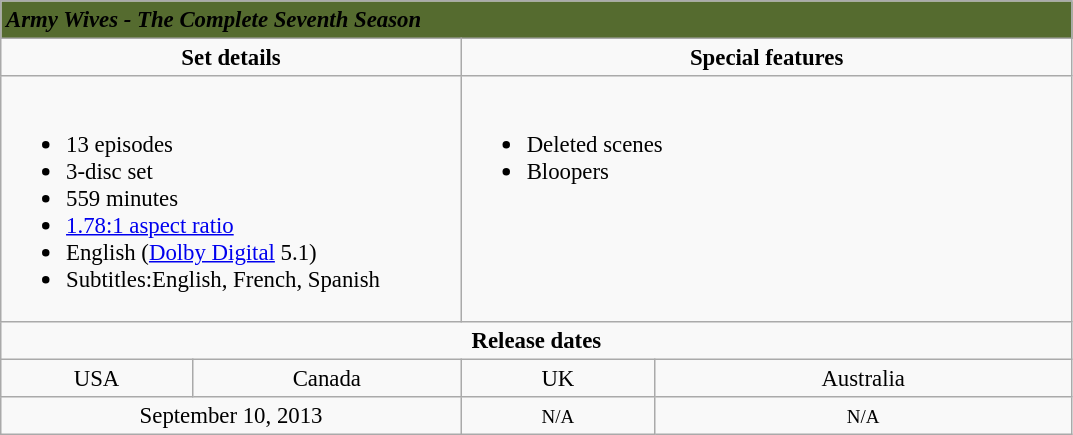<table class="wikitable" style="font-size:95%;">
<tr style="background:#556B2F">
<td colspan="4"><span><strong><em>Army Wives - The Complete Seventh Season</em></strong></span></td>
</tr>
<tr valign="top">
<td align="center" width="300" colspan="2"><strong>Set details</strong></td>
<td colspan="2" width="400" align="center"><strong>Special features</strong></td>
</tr>
<tr valign="top">
<td colspan="2" align="left" width="300"><br><ul><li>13 episodes</li><li>3-disc set</li><li>559 minutes</li><li><a href='#'>1.78:1 aspect ratio</a></li><li>English (<a href='#'>Dolby Digital</a> 5.1)</li><li>Subtitles:English, French, Spanish</li></ul></td>
<td colspan="2" align="left" width="400"><br><ul><li>Deleted scenes</li><li>Bloopers</li></ul></td>
</tr>
<tr>
<td colspan="4" align="center"><strong>Release dates</strong></td>
</tr>
<tr>
<td align="center"> USA</td>
<td align="center"> Canada</td>
<td align="center"> UK</td>
<td align="center"> Australia</td>
</tr>
<tr>
<td align="center" colspan="2">September 10, 2013</td>
<td align="center"><small>N/A</small></td>
<td align="center"><small>N/A</small></td>
</tr>
</table>
